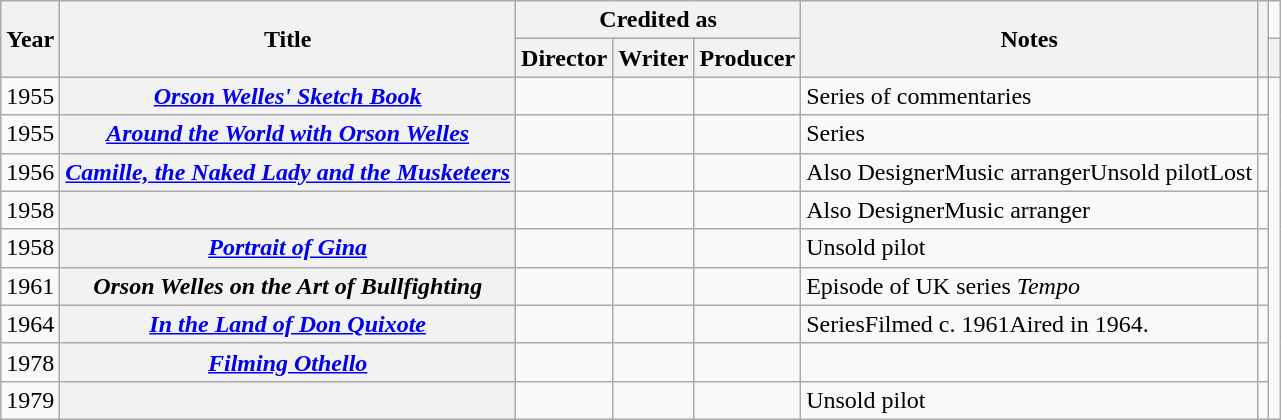<table class="wikitable sortable plainrowheaders">
<tr>
<th rowspan="2" scope="col">Year</th>
<th rowspan="2" scope="col">Title</th>
<th colspan="3" scope="col">Credited as</th>
<th rowspan="2" scope="col" class="unsortable">Notes</th>
<th rowspan="2" scope="col" class="unsortable" rowspan="2"></th>
</tr>
<tr>
<th>Director</th>
<th>Writer</th>
<th>Producer</th>
<th></th>
</tr>
<tr>
<td>1955</td>
<th scope=row><em><a href='#'>Orson Welles' Sketch Book</a></em></th>
<td></td>
<td></td>
<td></td>
<td>Series of commentaries</td>
<td style="text-align:center;"></td>
</tr>
<tr>
<td>1955</td>
<th scope=row><em><a href='#'>Around the World with Orson Welles</a></em></th>
<td></td>
<td></td>
<td></td>
<td>Series</td>
<td style="text-align:center;"></td>
</tr>
<tr>
<td>1956</td>
<th scope=row><em><a href='#'>Camille, the Naked Lady and the Musketeers</a></em></th>
<td></td>
<td></td>
<td></td>
<td>Also DesignerMusic arrangerUnsold pilotLost</td>
<td style="text-align:center;"></td>
</tr>
<tr>
<td>1958</td>
<th scope=row><em></em></th>
<td></td>
<td></td>
<td></td>
<td>Also DesignerMusic arranger</td>
<td style="text-align:center;"></td>
</tr>
<tr>
<td>1958</td>
<th scope=row><em><a href='#'>Portrait of Gina</a></em></th>
<td></td>
<td></td>
<td></td>
<td>Unsold pilot</td>
<td style="text-align:center;"></td>
</tr>
<tr>
<td>1961</td>
<th scope=row><em>Orson Welles on the Art of Bullfighting</em></th>
<td></td>
<td></td>
<td></td>
<td>Episode of UK series <em>Tempo</em></td>
<td style="text-align:center;"></td>
</tr>
<tr>
<td>1964</td>
<th scope=row><em><a href='#'>In the Land of Don Quixote</a></em></th>
<td></td>
<td></td>
<td></td>
<td>SeriesFilmed c. 1961Aired in 1964.</td>
<td style="text-align:center;"></td>
</tr>
<tr>
<td>1978</td>
<th scope=row><em><a href='#'>Filming Othello</a></em></th>
<td></td>
<td></td>
<td></td>
<td></td>
<td style="text-align:center;"></td>
</tr>
<tr>
<td>1979</td>
<th scope=row><em></em></th>
<td></td>
<td></td>
<td></td>
<td>Unsold pilot</td>
<td style="text-align:center;"></td>
</tr>
</table>
